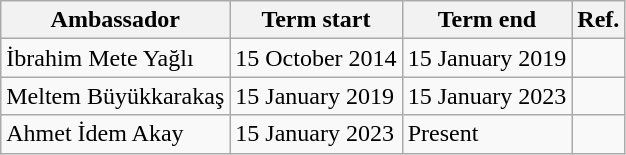<table class="wikitable">
<tr>
<th>Ambassador</th>
<th>Term start</th>
<th>Term end</th>
<th>Ref.</th>
</tr>
<tr>
<td>İbrahim Mete Yağlı</td>
<td>15 October 2014</td>
<td>15 January 2019</td>
<td></td>
</tr>
<tr>
<td>Meltem Büyükkarakaş</td>
<td>15 January 2019</td>
<td>15 January 2023</td>
<td></td>
</tr>
<tr>
<td>Ahmet İdem Akay</td>
<td>15 January 2023</td>
<td>Present</td>
<td></td>
</tr>
</table>
